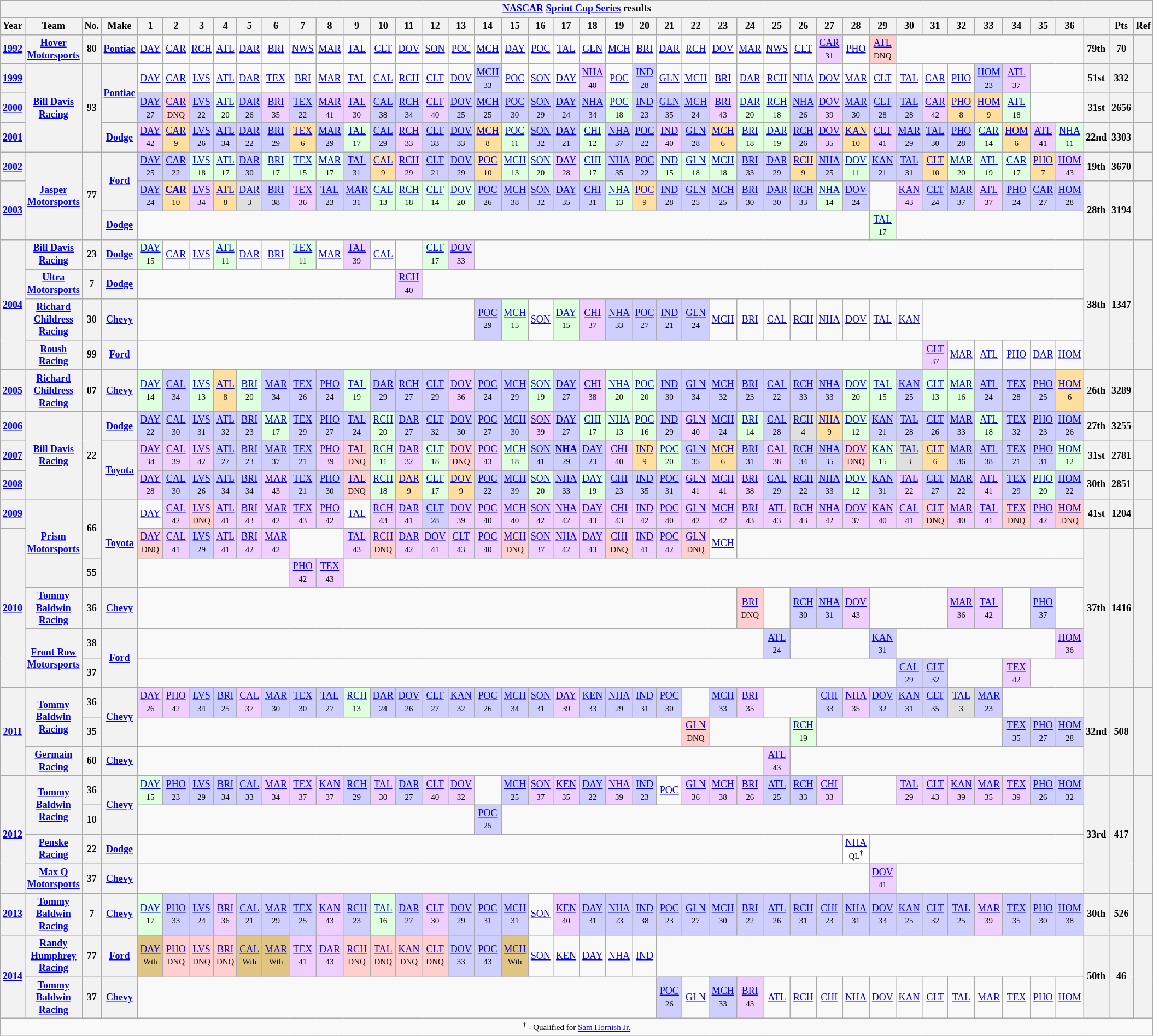<table class="wikitable" style="text-align:center; font-size:75%">
<tr>
<th colspan=45><a href='#'>NASCAR</a> <a href='#'>Sprint Cup Series</a> results</th>
</tr>
<tr>
<th>Year</th>
<th>Team</th>
<th>No.</th>
<th>Make</th>
<th>1</th>
<th>2</th>
<th>3</th>
<th>4</th>
<th>5</th>
<th>6</th>
<th>7</th>
<th>8</th>
<th>9</th>
<th>10</th>
<th>11</th>
<th>12</th>
<th>13</th>
<th>14</th>
<th>15</th>
<th>16</th>
<th>17</th>
<th>18</th>
<th>19</th>
<th>20</th>
<th>21</th>
<th>22</th>
<th>23</th>
<th>24</th>
<th>25</th>
<th>26</th>
<th>27</th>
<th>28</th>
<th>29</th>
<th>30</th>
<th>31</th>
<th>32</th>
<th>33</th>
<th>34</th>
<th>35</th>
<th>36</th>
<th></th>
<th>Pts</th>
<th>Ref</th>
</tr>
<tr>
<th><a href='#'>1992</a></th>
<th><a href='#'>Hover Motorsports</a></th>
<th>80</th>
<th><a href='#'>Pontiac</a></th>
<td><a href='#'>DAY</a></td>
<td><a href='#'>CAR</a></td>
<td><a href='#'>RCH</a></td>
<td><a href='#'>ATL</a></td>
<td><a href='#'>DAR</a></td>
<td><a href='#'>BRI</a></td>
<td><a href='#'>NWS</a></td>
<td><a href='#'>MAR</a></td>
<td><a href='#'>TAL</a></td>
<td><a href='#'>CLT</a></td>
<td><a href='#'>DOV</a></td>
<td><a href='#'>SON</a></td>
<td><a href='#'>POC</a></td>
<td><a href='#'>MCH</a></td>
<td><a href='#'>DAY</a></td>
<td><a href='#'>POC</a></td>
<td><a href='#'>TAL</a></td>
<td><a href='#'>GLN</a></td>
<td><a href='#'>MCH</a></td>
<td><a href='#'>BRI</a></td>
<td><a href='#'>DAR</a></td>
<td><a href='#'>RCH</a></td>
<td><a href='#'>DOV</a></td>
<td><a href='#'>MAR</a></td>
<td><a href='#'>NWS</a></td>
<td><a href='#'>CLT</a></td>
<td style="background:#EFCFFF;"><a href='#'>CAR</a><br><small>31</small></td>
<td><a href='#'>PHO</a></td>
<td style="background:#FFCFCF;"><a href='#'>ATL</a><br><small>DNQ</small></td>
<td colspan=7></td>
<th>79th</th>
<th>70</th>
<th></th>
</tr>
<tr>
<th><a href='#'>1999</a></th>
<th rowspan=3><a href='#'>Bill Davis Racing</a></th>
<th rowspan=3>93</th>
<th rowspan=2><a href='#'>Pontiac</a></th>
<td><a href='#'>DAY</a></td>
<td><a href='#'>CAR</a></td>
<td><a href='#'>LVS</a></td>
<td><a href='#'>ATL</a></td>
<td><a href='#'>DAR</a></td>
<td><a href='#'>TEX</a></td>
<td><a href='#'>BRI</a></td>
<td><a href='#'>MAR</a></td>
<td><a href='#'>TAL</a></td>
<td><a href='#'>CAL</a></td>
<td><a href='#'>RCH</a></td>
<td><a href='#'>CLT</a></td>
<td><a href='#'>DOV</a></td>
<td style="background:#CFCFFF;"><a href='#'>MCH</a><br><small>33</small></td>
<td><a href='#'>POC</a></td>
<td><a href='#'>SON</a></td>
<td><a href='#'>DAY</a></td>
<td style="background:#EFCFFF;"><a href='#'>NHA</a><br><small>40</small></td>
<td><a href='#'>POC</a></td>
<td style="background:#CFCFFF;"><a href='#'>IND</a><br><small>28</small></td>
<td><a href='#'>GLN</a></td>
<td><a href='#'>MCH</a></td>
<td><a href='#'>BRI</a></td>
<td><a href='#'>DAR</a></td>
<td><a href='#'>RCH</a></td>
<td><a href='#'>NHA</a></td>
<td><a href='#'>DOV</a></td>
<td><a href='#'>MAR</a></td>
<td><a href='#'>CLT</a></td>
<td><a href='#'>TAL</a></td>
<td><a href='#'>CAR</a></td>
<td><a href='#'>PHO</a></td>
<td style="background:#CFCFFF;"><a href='#'>HOM</a><br><small>23</small></td>
<td style="background:#EFCFFF;"><a href='#'>ATL</a><br><small>37</small></td>
<td colspan=2></td>
<th>51st</th>
<th>332</th>
<th></th>
</tr>
<tr>
<th><a href='#'>2000</a></th>
<td style="background:#CFCFFF;"><a href='#'>DAY</a><br><small>27</small></td>
<td style="background:#FFCFCF;"><a href='#'>CAR</a><br><small>DNQ</small></td>
<td style="background:#CFCFFF;"><a href='#'>LVS</a><br><small>22</small></td>
<td style="background:#DFFFDF;"><a href='#'>ATL</a><br><small>20</small></td>
<td style="background:#CFCFFF;"><a href='#'>DAR</a><br><small>26</small></td>
<td style="background:#EFCFFF;"><a href='#'>BRI</a><br><small>35</small></td>
<td style="background:#CFCFFF;"><a href='#'>TEX</a><br><small>22</small></td>
<td style="background:#EFCFFF;"><a href='#'>MAR</a><br><small>41</small></td>
<td style="background:#EFCFFF;"><a href='#'>TAL</a><br><small>30</small></td>
<td style="background:#CFCFFF;"><a href='#'>CAL</a><br><small>38</small></td>
<td style="background:#CFCFFF;"><a href='#'>RCH</a><br><small>34</small></td>
<td style="background:#EFCFFF;"><a href='#'>CLT</a><br><small>40</small></td>
<td style="background:#CFCFFF;"><a href='#'>DOV</a><br><small>25</small></td>
<td style="background:#CFCFFF;"><a href='#'>MCH</a><br><small>25</small></td>
<td style="background:#CFCFFF;"><a href='#'>POC</a><br><small>30</small></td>
<td style="background:#CFCFFF;"><a href='#'>SON</a><br><small>29</small></td>
<td style="background:#CFCFFF;"><a href='#'>DAY</a><br><small>24</small></td>
<td style="background:#CFCFFF;"><a href='#'>NHA</a><br><small>34</small></td>
<td style="background:#DFFFDF;"><a href='#'>POC</a><br><small>18</small></td>
<td style="background:#CFCFFF;"><a href='#'>IND</a><br><small>23</small></td>
<td style="background:#CFCFFF;"><a href='#'>GLN</a><br><small>35</small></td>
<td style="background:#CFCFFF;"><a href='#'>MCH</a><br><small>24</small></td>
<td style="background:#EFCFFF;"><a href='#'>BRI</a><br><small>43</small></td>
<td style="background:#DFFFDF;"><a href='#'>DAR</a><br><small>20</small></td>
<td style="background:#DFFFDF;"><a href='#'>RCH</a><br><small>18</small></td>
<td style="background:#CFCFFF;"><a href='#'>NHA</a><br><small>26</small></td>
<td style="background:#EFCFFF;"><a href='#'>DOV</a><br><small>39</small></td>
<td style="background:#CFCFFF;"><a href='#'>MAR</a><br><small>30</small></td>
<td style="background:#CFCFFF;"><a href='#'>CLT</a><br><small>28</small></td>
<td style="background:#CFCFFF;"><a href='#'>TAL</a><br><small>28</small></td>
<td style="background:#EFCFFF;"><a href='#'>CAR</a><br><small>42</small></td>
<td style="background:#FFDF9F;"><a href='#'>PHO</a><br><small>8</small></td>
<td style="background:#FFDF9F;"><a href='#'>HOM</a><br><small>9</small></td>
<td style="background:#DFFFDF;"><a href='#'>ATL</a><br><small>18</small></td>
<td colspan=2></td>
<th>31st</th>
<th>2656</th>
<th></th>
</tr>
<tr>
<th><a href='#'>2001</a></th>
<th><a href='#'>Dodge</a></th>
<td style="background:#EFCFFF;"><a href='#'>DAY</a><br><small>42</small></td>
<td style="background:#FFDF9F;"><a href='#'>CAR</a><br><small>9</small></td>
<td style="background:#CFCFFF;"><a href='#'>LVS</a><br><small>26</small></td>
<td style="background:#CFCFFF;"><a href='#'>ATL</a><br><small>34</small></td>
<td style="background:#CFCFFF;"><a href='#'>DAR</a><br><small>22</small></td>
<td style="background:#CFCFFF;"><a href='#'>BRI</a><br><small>29</small></td>
<td style="background:#FFDF9F;"><a href='#'>TEX</a><br><small>6</small></td>
<td style="background:#CFCFFF;"><a href='#'>MAR</a><br><small>29</small></td>
<td style="background:#DFFFDF;"><a href='#'>TAL</a><br><small>17</small></td>
<td style="background:#CFCFFF;"><a href='#'>CAL</a><br><small>29</small></td>
<td style="background:#EFCFFF;"><a href='#'>RCH</a><br><small>33</small></td>
<td style="background:#CFCFFF;"><a href='#'>CLT</a><br><small>33</small></td>
<td style="background:#CFCFFF;"><a href='#'>DOV</a><br><small>33</small></td>
<td style="background:#FFDF9F;"><a href='#'>MCH</a><br><small>8</small></td>
<td style="background:#DFFFDF;"><a href='#'>POC</a><br><small>11</small></td>
<td style="background:#CFCFFF;"><a href='#'>SON</a><br><small>32</small></td>
<td style="background:#CFCFFF;"><a href='#'>DAY</a><br><small>21</small></td>
<td style="background:#DFFFDF;"><a href='#'>CHI</a><br><small>12</small></td>
<td style="background:#CFCFFF;"><a href='#'>NHA</a><br><small>37</small></td>
<td style="background:#CFCFFF;"><a href='#'>POC</a><br><small>22</small></td>
<td style="background:#EFCFFF;"><a href='#'>IND</a><br><small>40</small></td>
<td style="background:#CFCFFF;"><a href='#'>GLN</a><br><small>28</small></td>
<td style="background:#FFDF9F;"><a href='#'>MCH</a><br><small>6</small></td>
<td style="background:#DFFFDF;"><a href='#'>BRI</a><br><small>18</small></td>
<td style="background:#DFFFDF;"><a href='#'>DAR</a><br><small>19</small></td>
<td style="background:#CFCFFF;"><a href='#'>RCH</a><br><small>26</small></td>
<td style="background:#EFCFFF;"><a href='#'>DOV</a><br><small>35</small></td>
<td style="background:#FFDF9F;"><a href='#'>KAN</a><br><small>10</small></td>
<td style="background:#EFCFFF;"><a href='#'>CLT</a><br><small>41</small></td>
<td style="background:#CFCFFF;"><a href='#'>MAR</a><br><small>29</small></td>
<td style="background:#CFCFFF;"><a href='#'>TAL</a><br><small>30</small></td>
<td style="background:#CFCFFF;"><a href='#'>PHO</a><br><small>28</small></td>
<td style="background:#DFFFDF;"><a href='#'>CAR</a><br><small>14</small></td>
<td style="background:#FFDF9F;"><a href='#'>HOM</a><br><small>6</small></td>
<td style="background:#EFCFFF;"><a href='#'>ATL</a><br><small>41</small></td>
<td style="background:#DFFFDF;"><a href='#'>NHA</a><br><small>11</small></td>
<th>22nd</th>
<th>3303</th>
<th></th>
</tr>
<tr>
<th><a href='#'>2002</a></th>
<th rowspan=3><a href='#'>Jasper Motorsports</a></th>
<th rowspan=3>77</th>
<th rowspan=2><a href='#'>Ford</a></th>
<td style="background:#CFCFFF;"><a href='#'>DAY</a><br><small>25</small></td>
<td style="background:#CFCFFF;"><a href='#'>CAR</a><br><small>22</small></td>
<td style="background:#DFFFDF;"><a href='#'>LVS</a><br><small>18</small></td>
<td style="background:#DFFFDF;"><a href='#'>ATL</a><br><small>17</small></td>
<td style="background:#CFCFFF;"><a href='#'>DAR</a><br><small>30</small></td>
<td style="background:#DFFFDF;"><a href='#'>BRI</a><br><small>17</small></td>
<td style="background:#DFFFDF;"><a href='#'>TEX</a><br><small>15</small></td>
<td style="background:#DFFFDF;"><a href='#'>MAR</a><br><small>17</small></td>
<td style="background:#CFCFFF;"><a href='#'>TAL</a><br><small>31</small></td>
<td style="background:#FFDF9F;"><a href='#'>CAL</a><br><small>9</small></td>
<td style="background:#EFCFFF;"><a href='#'>RCH</a><br><small>29</small></td>
<td style="background:#CFCFFF;"><a href='#'>CLT</a><br><small>21</small></td>
<td style="background:#CFCFFF;"><a href='#'>DOV</a><br><small>29</small></td>
<td style="background:#FFDF9F;"><a href='#'>POC</a><br><small>10</small></td>
<td style="background:#DFFFDF;"><a href='#'>MCH</a><br><small>13</small></td>
<td style="background:#DFFFDF;"><a href='#'>SON</a><br><small>20</small></td>
<td style="background:#EFCFFF;"><a href='#'>DAY</a><br><small>28</small></td>
<td style="background:#DFFFDF;"><a href='#'>CHI</a><br><small>17</small></td>
<td style="background:#CFCFFF;"><a href='#'>NHA</a><br><small>35</small></td>
<td style="background:#CFCFFF;"><a href='#'>POC</a><br><small>22</small></td>
<td style="background:#DFFFDF;"><a href='#'>IND</a><br><small>15</small></td>
<td style="background:#DFFFDF;"><a href='#'>GLN</a><br><small>18</small></td>
<td style="background:#DFFFDF;"><a href='#'>MCH</a><br><small>18</small></td>
<td style="background:#CFCFFF;"><a href='#'>BRI</a><br><small>33</small></td>
<td style="background:#CFCFFF;"><a href='#'>DAR</a><br><small>29</small></td>
<td style="background:#FFDF9F;"><a href='#'>RCH</a><br><small>9</small></td>
<td style="background:#CFCFFF;"><a href='#'>NHA</a><br><small>25</small></td>
<td style="background:#DFFFDF;"><a href='#'>DOV</a><br><small>11</small></td>
<td style="background:#CFCFFF;"><a href='#'>KAN</a><br><small>21</small></td>
<td style="background:#CFCFFF;"><a href='#'>TAL</a><br><small>31</small></td>
<td style="background:#FFDF9F;"><a href='#'>CLT</a><br><small>10</small></td>
<td style="background:#DFFFDF;"><a href='#'>MAR</a><br><small>20</small></td>
<td style="background:#DFFFDF;"><a href='#'>ATL</a><br><small>19</small></td>
<td style="background:#DFFFDF;"><a href='#'>CAR</a><br><small>17</small></td>
<td style="background:#FFDF9F;"><a href='#'>PHO</a><br><small>7</small></td>
<td style="background:#EFCFFF;"><a href='#'>HOM</a><br><small>43</small></td>
<th>19th</th>
<th>3670</th>
<th></th>
</tr>
<tr>
<th rowspan=2><a href='#'>2003</a></th>
<td style="background:#CFCFFF;"><a href='#'>DAY</a><br><small>24</small></td>
<td style="background:#FFDF9F;"><strong><a href='#'>CAR</a></strong><br><small>10</small></td>
<td style="background:#EFCFFF;"><a href='#'>LVS</a><br><small>34</small></td>
<td style="background:#FFDF9F;"><a href='#'>ATL</a><br><small>8</small></td>
<td style="background:#DFDFDF;"><a href='#'>DAR</a><br><small>3</small></td>
<td style="background:#CFCFFF;"><a href='#'>BRI</a><br><small>38</small></td>
<td style="background:#EFCFFF;"><a href='#'>TEX</a><br><small>36</small></td>
<td style="background:#CFCFFF;"><a href='#'>TAL</a><br><small>23</small></td>
<td style="background:#CFCFFF;"><a href='#'>MAR</a><br><small>31</small></td>
<td style="background:#DFFFDF;"><a href='#'>CAL</a><br><small>13</small></td>
<td style="background:#DFFFDF;"><a href='#'>RCH</a><br><small>18</small></td>
<td style="background:#DFFFDF;"><a href='#'>CLT</a><br><small>14</small></td>
<td style="background:#DFFFDF;"><a href='#'>DOV</a><br><small>20</small></td>
<td style="background:#CFCFFF;"><a href='#'>POC</a><br><small>26</small></td>
<td style="background:#CFCFFF;"><a href='#'>MCH</a><br><small>38</small></td>
<td style="background:#CFCFFF;"><a href='#'>SON</a><br><small>32</small></td>
<td style="background:#CFCFFF;"><a href='#'>DAY</a><br><small>35</small></td>
<td style="background:#CFCFFF;"><a href='#'>CHI</a><br><small>31</small></td>
<td style="background:#DFFFDF;"><a href='#'>NHA</a><br><small>13</small></td>
<td style="background:#FFDF9F;"><a href='#'>POC</a><br><small>9</small></td>
<td style="background:#CFCFFF;"><a href='#'>IND</a><br><small>28</small></td>
<td style="background:#CFCFFF;"><a href='#'>GLN</a><br><small>25</small></td>
<td style="background:#CFCFFF;"><a href='#'>MCH</a><br><small>25</small></td>
<td style="background:#CFCFFF;"><a href='#'>BRI</a><br><small>30</small></td>
<td style="background:#CFCFFF;"><a href='#'>DAR</a><br><small>30</small></td>
<td style="background:#CFCFFF;"><a href='#'>RCH</a><br><small>33</small></td>
<td style="background:#DFFFDF;"><a href='#'>NHA</a><br><small>14</small></td>
<td style="background:#CFCFFF;"><a href='#'>DOV</a><br><small>24</small></td>
<td></td>
<td style="background:#EFCFFF;"><a href='#'>KAN</a><br><small>43</small></td>
<td style="background:#CFCFFF;"><a href='#'>CLT</a><br><small>24</small></td>
<td style="background:#CFCFFF;"><a href='#'>MAR</a><br><small>37</small></td>
<td style="background:#EFCFFF;"><a href='#'>ATL</a><br><small>37</small></td>
<td style="background:#CFCFFF;"><a href='#'>PHO</a><br><small>24</small></td>
<td style="background:#CFCFFF;"><a href='#'>CAR</a><br><small>27</small></td>
<td style="background:#CFCFFF;"><a href='#'>HOM</a><br><small>28</small></td>
<th rowspan=2>28th</th>
<th rowspan=2>3194</th>
<th rowspan=2></th>
</tr>
<tr>
<th><a href='#'>Dodge</a></th>
<td colspan=28></td>
<td style="background:#DFFFDF;"><a href='#'>TAL</a><br><small>17</small></td>
<td colspan=7></td>
</tr>
<tr>
<th rowspan=4><a href='#'>2004</a></th>
<th><a href='#'>Bill Davis Racing</a></th>
<th>23</th>
<th><a href='#'>Dodge</a></th>
<td style="background:#DFFFDF;"><a href='#'>DAY</a><br><small>15</small></td>
<td><a href='#'>CAR</a></td>
<td><a href='#'>LVS</a></td>
<td style="background:#DFFFDF;"><a href='#'>ATL</a><br><small>11</small></td>
<td><a href='#'>DAR</a></td>
<td><a href='#'>BRI</a></td>
<td style="background:#DFFFDF;"><a href='#'>TEX</a><br><small>11</small></td>
<td><a href='#'>MAR</a></td>
<td style="background:#EFCFFF;"><a href='#'>TAL</a><br><small>39</small></td>
<td><a href='#'>CAL</a></td>
<td></td>
<td style="background:#DFFFDF;"><a href='#'>CLT</a><br><small>17</small></td>
<td style="background:#EFCFFF;"><a href='#'>DOV</a><br><small>33</small></td>
<td colspan=23></td>
<th rowspan=4>38th</th>
<th rowspan=4>1347</th>
<th rowspan=4></th>
</tr>
<tr>
<th><a href='#'>Ultra Motorsports</a></th>
<th>7</th>
<th><a href='#'>Dodge</a></th>
<td colspan=10></td>
<td style="background:#EFCFFF;"><a href='#'>RCH</a><br><small>40</small></td>
<td colspan=25></td>
</tr>
<tr>
<th><a href='#'>Richard Childress Racing</a></th>
<th>30</th>
<th><a href='#'>Chevy</a></th>
<td colspan=13></td>
<td style="background:#CFCFFF;"><a href='#'>POC</a><br><small>29</small></td>
<td style="background:#DFFFDF;"><a href='#'>MCH</a><br><small>15</small></td>
<td><a href='#'>SON</a></td>
<td style="background:#DFFFDF;"><a href='#'>DAY</a><br><small>15</small></td>
<td style="background:#EFCFFF;"><a href='#'>CHI</a><br><small>37</small></td>
<td style="background:#CFCFFF;"><a href='#'>NHA</a><br><small>33</small></td>
<td style="background:#CFCFFF;"><a href='#'>POC</a><br><small>27</small></td>
<td style="background:#CFCFFF;"><a href='#'>IND</a><br><small>21</small></td>
<td style="background:#CFCFFF;"><a href='#'>GLN</a><br><small>24</small></td>
<td><a href='#'>MCH</a></td>
<td><a href='#'>BRI</a></td>
<td><a href='#'>CAL</a></td>
<td><a href='#'>RCH</a></td>
<td><a href='#'>NHA</a></td>
<td><a href='#'>DOV</a></td>
<td><a href='#'>TAL</a></td>
<td><a href='#'>KAN</a></td>
<td colspan=6></td>
</tr>
<tr>
<th><a href='#'>Roush Racing</a></th>
<th>99</th>
<th><a href='#'>Ford</a></th>
<td colspan=30></td>
<td style="background:#EFCFFF;"><a href='#'>CLT</a><br><small>37</small></td>
<td><a href='#'>MAR</a></td>
<td><a href='#'>ATL</a></td>
<td><a href='#'>PHO</a></td>
<td><a href='#'>DAR</a></td>
<td><a href='#'>HOM</a></td>
</tr>
<tr>
<th><a href='#'>2005</a></th>
<th><a href='#'>Richard Childress Racing</a></th>
<th>07</th>
<th><a href='#'>Chevy</a></th>
<td style="background:#DFFFDF;"><a href='#'>DAY</a><br><small>14</small></td>
<td style="background:#CFCFFF;"><a href='#'>CAL</a><br><small>34</small></td>
<td style="background:#DFFFDF;"><a href='#'>LVS</a><br><small>13</small></td>
<td style="background:#FFDF9F;"><a href='#'>ATL</a><br><small>8</small></td>
<td style="background:#DFFFDF;"><a href='#'>BRI</a><br><small>20</small></td>
<td style="background:#CFCFFF;"><a href='#'>MAR</a><br><small>34</small></td>
<td style="background:#CFCFFF;"><a href='#'>TEX</a><br><small>26</small></td>
<td style="background:#CFCFFF;"><a href='#'>PHO</a><br><small>24</small></td>
<td style="background:#DFFFDF;"><a href='#'>TAL</a><br><small>19</small></td>
<td style="background:#CFCFFF;"><a href='#'>DAR</a><br><small>29</small></td>
<td style="background:#CFCFFF;"><a href='#'>RCH</a><br><small>27</small></td>
<td style="background:#CFCFFF;"><a href='#'>CLT</a><br><small>29</small></td>
<td style="background:#EFCFFF;"><a href='#'>DOV</a><br><small>36</small></td>
<td style="background:#CFCFFF;"><a href='#'>POC</a><br><small>24</small></td>
<td style="background:#CFCFFF;"><a href='#'>MCH</a><br><small>29</small></td>
<td style="background:#DFFFDF;"><a href='#'>SON</a><br><small>19</small></td>
<td style="background:#CFCFFF;"><a href='#'>DAY</a><br><small>27</small></td>
<td style="background:#EFCFFF;"><a href='#'>CHI</a><br><small>38</small></td>
<td style="background:#DFFFDF;"><a href='#'>NHA</a><br><small>20</small></td>
<td style="background:#DFFFDF;"><a href='#'>POC</a><br><small>20</small></td>
<td style="background:#CFCFFF;"><a href='#'>IND</a><br><small>30</small></td>
<td style="background:#CFCFFF;"><a href='#'>GLN</a><br><small>34</small></td>
<td style="background:#CFCFFF;"><a href='#'>MCH</a><br><small>32</small></td>
<td style="background:#CFCFFF;"><a href='#'>BRI</a><br><small>23</small></td>
<td style="background:#CFCFFF;"><a href='#'>CAL</a><br><small>22</small></td>
<td style="background:#CFCFFF;"><a href='#'>RCH</a><br><small>33</small></td>
<td style="background:#CFCFFF;"><a href='#'>NHA</a><br><small>33</small></td>
<td style="background:#DFFFDF;"><a href='#'>DOV</a><br><small>20</small></td>
<td style="background:#DFFFDF;"><a href='#'>TAL</a><br><small>15</small></td>
<td style="background:#CFCFFF;"><a href='#'>KAN</a><br><small>25</small></td>
<td style="background:#DFFFDF;"><a href='#'>CLT</a><br><small>13</small></td>
<td style="background:#DFFFDF;"><a href='#'>MAR</a><br><small>16</small></td>
<td style="background:#CFCFFF;"><a href='#'>ATL</a><br><small>24</small></td>
<td style="background:#CFCFFF;"><a href='#'>TEX</a><br><small>28</small></td>
<td style="background:#CFCFFF;"><a href='#'>PHO</a><br><small>25</small></td>
<td style="background:#FFDF9F;"><a href='#'>HOM</a><br><small>6</small></td>
<th>26th</th>
<th>3289</th>
<th></th>
</tr>
<tr>
<th><a href='#'>2006</a></th>
<th rowspan=3><a href='#'>Bill Davis Racing</a></th>
<th rowspan=3>22</th>
<th><a href='#'>Dodge</a></th>
<td style="background:#CFCFFF;"><a href='#'>DAY</a><br><small>22</small></td>
<td style="background:#CFCFFF;"><a href='#'>CAL</a><br><small>30</small></td>
<td style="background:#CFCFFF;"><a href='#'>LVS</a><br><small>31</small></td>
<td style="background:#CFCFFF;"><a href='#'>ATL</a><br><small>32</small></td>
<td style="background:#CFCFFF;"><a href='#'>BRI</a><br><small>23</small></td>
<td style="background:#DFFFDF;"><a href='#'>MAR</a><br><small>17</small></td>
<td style="background:#CFCFFF;"><a href='#'>TEX</a><br><small>29</small></td>
<td style="background:#CFCFFF;"><a href='#'>PHO</a><br><small>27</small></td>
<td style="background:#CFCFFF;"><a href='#'>TAL</a><br><small>24</small></td>
<td style="background:#DFFFDF;"><a href='#'>RCH</a><br><small>20</small></td>
<td style="background:#CFCFFF;"><a href='#'>DAR</a><br><small>27</small></td>
<td style="background:#CFCFFF;"><a href='#'>CLT</a><br><small>32</small></td>
<td style="background:#CFCFFF;"><a href='#'>DOV</a><br><small>30</small></td>
<td style="background:#CFCFFF;"><a href='#'>POC</a><br><small>27</small></td>
<td style="background:#CFCFFF;"><a href='#'>MCH</a><br><small>30</small></td>
<td style="background:#EFCFFF;"><a href='#'>SON</a><br><small>39</small></td>
<td style="background:#CFCFFF;"><a href='#'>DAY</a><br><small>27</small></td>
<td style="background:#DFFFDF;"><a href='#'>CHI</a><br><small>17</small></td>
<td style="background:#DFFFDF;"><a href='#'>NHA</a><br><small>13</small></td>
<td style="background:#DFFFDF;"><a href='#'>POC</a><br><small>16</small></td>
<td style="background:#CFCFFF;"><a href='#'>IND</a><br><small>29</small></td>
<td style="background:#EFCFFF;"><a href='#'>GLN</a><br><small>40</small></td>
<td style="background:#CFCFFF;"><a href='#'>MCH</a><br><small>24</small></td>
<td style="background:#DFFFDF;"><a href='#'>BRI</a><br><small>14</small></td>
<td style="background:#CFCFFF;"><a href='#'>CAL</a><br><small>28</small></td>
<td style="background:#DFDFDF;"><a href='#'>RCH</a><br><small>4</small></td>
<td style="background:#FFDF9F;"><a href='#'>NHA</a><br><small>9</small></td>
<td style="background:#DFFFDF;"><a href='#'>DOV</a><br><small>12</small></td>
<td style="background:#CFCFFF;"><a href='#'>KAN</a><br><small>21</small></td>
<td style="background:#CFCFFF;"><a href='#'>TAL</a><br><small>28</small></td>
<td style="background:#CFCFFF;"><a href='#'>CLT</a><br><small>26</small></td>
<td style="background:#CFCFFF;"><a href='#'>MAR</a><br><small>33</small></td>
<td style="background:#DFFFDF;"><a href='#'>ATL</a><br><small>18</small></td>
<td style="background:#CFCFFF;"><a href='#'>TEX</a><br><small>32</small></td>
<td style="background:#CFCFFF;"><a href='#'>PHO</a><br><small>23</small></td>
<td style="background:#CFCFFF;"><a href='#'>HOM</a><br><small>26</small></td>
<th>27th</th>
<th>3255</th>
<th></th>
</tr>
<tr>
<th><a href='#'>2007</a></th>
<th rowspan=2><a href='#'>Toyota</a></th>
<td style="background:#EFCFFF;"><a href='#'>DAY</a><br><small>34</small></td>
<td style="background:#EFCFFF;"><a href='#'>CAL</a><br><small>39</small></td>
<td style="background:#EFCFFF;"><a href='#'>LVS</a><br><small>42</small></td>
<td style="background:#CFCFFF;"><a href='#'>ATL</a><br><small>27</small></td>
<td style="background:#CFCFFF;"><a href='#'>BRI</a><br><small>23</small></td>
<td style="background:#CFCFFF;"><a href='#'>MAR</a><br><small>37</small></td>
<td style="background:#CFCFFF;"><a href='#'>TEX</a><br><small>21</small></td>
<td style="background:#EFCFFF;"><a href='#'>PHO</a><br><small>39</small></td>
<td style="background:#FFCFCF;"><a href='#'>TAL</a><br><small>DNQ</small></td>
<td style="background:#DFFFDF;"><a href='#'>RCH</a><br><small>11</small></td>
<td style="background:#EFCFFF;"><a href='#'>DAR</a><br><small>32</small></td>
<td style="background:#DFFFDF;"><a href='#'>CLT</a><br><small>18</small></td>
<td style="background:#FFCFCF;"><a href='#'>DOV</a><br><small>DNQ</small></td>
<td style="background:#EFCFFF;"><a href='#'>POC</a><br><small>43</small></td>
<td style="background:#DFFFDF;"><a href='#'>MCH</a><br><small>18</small></td>
<td style="background:#CFCFFF;"><a href='#'>SON</a><br><small>41</small></td>
<td style="background:#CFCFFF;"><strong><a href='#'>NHA</a></strong><br><small>29</small></td>
<td style="background:#CFCFFF;"><a href='#'>DAY</a><br><small>23</small></td>
<td style="background:#EFCFFF;"><a href='#'>CHI</a><br><small>40</small></td>
<td style="background:#FFDF9F;"><a href='#'>IND</a><br><small>9</small></td>
<td style="background:#DFFFDF;"><a href='#'>POC</a><br><small>20</small></td>
<td style="background:#CFCFFF;"><a href='#'>GLN</a><br><small>35</small></td>
<td style="background:#FFDF9F;"><a href='#'>MCH</a><br><small>6</small></td>
<td style="background:#CFCFFF;"><a href='#'>BRI</a><br><small>31</small></td>
<td style="background:#EFCFFF;"><a href='#'>CAL</a><br><small>38</small></td>
<td style="background:#CFCFFF;"><a href='#'>RCH</a><br><small>34</small></td>
<td style="background:#CFCFFF;"><a href='#'>NHA</a><br><small>35</small></td>
<td style="background:#FFCFCF;"><a href='#'>DOV</a><br><small>DNQ</small></td>
<td style="background:#DFFFDF;"><a href='#'>KAN</a><br><small>15</small></td>
<td style="background:#DFDFDF;"><a href='#'>TAL</a><br><small>3</small></td>
<td style="background:#FFDF9F;"><a href='#'>CLT</a><br><small>6</small></td>
<td style="background:#CFCFFF;"><a href='#'>MAR</a><br><small>36</small></td>
<td style="background:#CFCFFF;"><a href='#'>ATL</a><br><small>38</small></td>
<td style="background:#CFCFFF;"><a href='#'>TEX</a><br><small>21</small></td>
<td style="background:#CFCFFF;"><a href='#'>PHO</a><br><small>31</small></td>
<td style="background:#DFFFDF;"><a href='#'>HOM</a><br><small>12</small></td>
<th>31st</th>
<th>2781</th>
<th></th>
</tr>
<tr>
<th><a href='#'>2008</a></th>
<td style="background:#EFCFFF;"><a href='#'>DAY</a><br><small>28</small></td>
<td style="background:#CFCFFF;"><a href='#'>CAL</a><br><small>30</small></td>
<td style="background:#CFCFFF;"><a href='#'>LVS</a><br><small>26</small></td>
<td style="background:#CFCFFF;"><a href='#'>ATL</a><br><small>34</small></td>
<td style="background:#CFCFFF;"><a href='#'>BRI</a><br><small>34</small></td>
<td style="background:#EFCFFF;"><a href='#'>MAR</a><br><small>43</small></td>
<td style="background:#CFCFFF;"><a href='#'>TEX</a><br><small>21</small></td>
<td style="background:#CFCFFF;"><a href='#'>PHO</a><br><small>30</small></td>
<td style="background:#FFCFCF;"><a href='#'>TAL</a><br><small>DNQ</small></td>
<td style="background:#DFFFDF;"><a href='#'>RCH</a><br><small>18</small></td>
<td style="background:#FFDF9F;"><a href='#'>DAR</a><br><small>9</small></td>
<td style="background:#DFFFDF;"><a href='#'>CLT</a><br><small>17</small></td>
<td style="background:#FFDF9F;"><a href='#'>DOV</a><br><small>9</small></td>
<td style="background:#CFCFFF;"><a href='#'>POC</a><br><small>22</small></td>
<td style="background:#CFCFFF;"><a href='#'>MCH</a><br><small>39</small></td>
<td style="background:#DFFFDF;"><a href='#'>SON</a><br><small>20</small></td>
<td style="background:#CFCFFF;"><a href='#'>NHA</a><br><small>33</small></td>
<td style="background:#DFFFDF;"><a href='#'>DAY</a><br><small>19</small></td>
<td style="background:#CFCFFF;"><a href='#'>CHI</a><br><small>23</small></td>
<td style="background:#CFCFFF;"><a href='#'>IND</a><br><small>35</small></td>
<td style="background:#CFCFFF;"><a href='#'>POC</a><br><small>31</small></td>
<td style="background:#EFCFFF;"><a href='#'>GLN</a><br><small>41</small></td>
<td style="background:#EFCFFF;"><a href='#'>MCH</a><br><small>41</small></td>
<td style="background:#EFCFFF;"><a href='#'>BRI</a><br><small>38</small></td>
<td style="background:#CFCFFF;"><a href='#'>CAL</a><br><small>29</small></td>
<td style="background:#CFCFFF;"><a href='#'>RCH</a><br><small>22</small></td>
<td style="background:#CFCFFF;"><a href='#'>NHA</a><br><small>33</small></td>
<td style="background:#DFFFDF;"><a href='#'>DOV</a><br><small>12</small></td>
<td style="background:#CFCFFF;"><a href='#'>KAN</a><br><small>31</small></td>
<td style="background:#EFCFFF;"><a href='#'>TAL</a><br><small>22</small></td>
<td style="background:#CFCFFF;"><a href='#'>CLT</a><br><small>27</small></td>
<td style="background:#CFCFFF;"><a href='#'>MAR</a><br><small>22</small></td>
<td style="background:#EFCFFF;"><a href='#'>ATL</a><br><small>41</small></td>
<td style="background:#CFCFFF;"><a href='#'>TEX</a><br><small>29</small></td>
<td style="background:#DFFFDF;"><a href='#'>PHO</a><br><small>20</small></td>
<td style="background:#CFCFFF;"><a href='#'>HOM</a><br><small>22</small></td>
<th>30th</th>
<th>2851</th>
<th></th>
</tr>
<tr>
<th><a href='#'>2009</a></th>
<th rowspan=3><a href='#'>Prism Motorsports</a></th>
<th rowspan=2>66</th>
<th rowspan=3><a href='#'>Toyota</a></th>
<td><a href='#'>DAY</a></td>
<td style="background:#EFCFFF;"><a href='#'>CAL</a><br><small>42</small></td>
<td style="background:#FFCFCF;"><a href='#'>LVS</a><br><small>DNQ</small></td>
<td style="background:#EFCFFF;"><a href='#'>ATL</a><br><small>41</small></td>
<td style="background:#EFCFFF;"><a href='#'>BRI</a><br><small>43</small></td>
<td style="background:#EFCFFF;"><a href='#'>MAR</a><br><small>42</small></td>
<td style="background:#EFCFFF;"><a href='#'>TEX</a><br><small>43</small></td>
<td style="background:#EFCFFF;"><a href='#'>PHO</a><br><small>42</small></td>
<td><a href='#'>TAL</a></td>
<td style="background:#EFCFFF;"><a href='#'>RCH</a><br><small>43</small></td>
<td style="background:#EFCFFF;"><a href='#'>DAR</a><br><small>41</small></td>
<td style="background:#CFCFFF;"><a href='#'>CLT</a><br><small>28</small></td>
<td style="background:#EFCFFF;"><a href='#'>DOV</a><br><small>39</small></td>
<td style="background:#EFCFFF;"><a href='#'>POC</a><br><small>40</small></td>
<td style="background:#EFCFFF;"><a href='#'>MCH</a><br><small>40</small></td>
<td style="background:#EFCFFF;"><a href='#'>SON</a><br><small>42</small></td>
<td style="background:#EFCFFF;"><a href='#'>NHA</a><br><small>42</small></td>
<td style="background:#EFCFFF;"><a href='#'>DAY</a><br><small>43</small></td>
<td style="background:#EFCFFF;"><a href='#'>CHI</a><br><small>43</small></td>
<td style="background:#EFCFFF;"><a href='#'>IND</a><br><small>42</small></td>
<td style="background:#EFCFFF;"><a href='#'>POC</a><br><small>40</small></td>
<td style="background:#EFCFFF;"><a href='#'>GLN</a><br><small>42</small></td>
<td style="background:#EFCFFF;"><a href='#'>MCH</a><br><small>42</small></td>
<td style="background:#EFCFFF;"><a href='#'>BRI</a><br><small>43</small></td>
<td style="background:#EFCFFF;"><a href='#'>ATL</a><br><small>43</small></td>
<td style="background:#EFCFFF;"><a href='#'>RCH</a><br><small>43</small></td>
<td style="background:#EFCFFF;"><a href='#'>NHA</a><br><small>42</small></td>
<td style="background:#EFCFFF;"><a href='#'>DOV</a><br><small>37</small></td>
<td style="background:#EFCFFF;"><a href='#'>KAN</a><br><small>40</small></td>
<td style="background:#EFCFFF;"><a href='#'>CAL</a><br><small>41</small></td>
<td style="background:#FFCFCF;"><a href='#'>CLT</a><br><small>DNQ</small></td>
<td style="background:#EFCFFF;"><a href='#'>MAR</a><br><small>40</small></td>
<td style="background:#EFCFFF;"><a href='#'>TAL</a><br><small>41</small></td>
<td style="background:#FFCFCF;"><a href='#'>TEX</a><br><small>DNQ</small></td>
<td style="background:#EFCFFF;"><a href='#'>PHO</a><br><small>42</small></td>
<td style="background:#FFCFCF;"><a href='#'>HOM</a><br><small>DNQ</small></td>
<th>41st</th>
<th>1204</th>
<th></th>
</tr>
<tr>
<th rowspan=5><a href='#'>2010</a></th>
<td style="background:#FFCFCF;"><a href='#'>DAY</a><br><small>DNQ</small></td>
<td style="background:#EFCFFF;"><a href='#'>CAL</a><br><small>41</small></td>
<td style="background:#CFCFFF;"><a href='#'>LVS</a><br><small>29</small></td>
<td style="background:#EFCFFF;"><a href='#'>ATL</a><br><small>41</small></td>
<td style="background:#EFCFFF;"><a href='#'>BRI</a><br><small>42</small></td>
<td style="background:#EFCFFF;"><a href='#'>MAR</a><br><small>42</small></td>
<td colspan=2></td>
<td style="background:#EFCFFF;"><a href='#'>TAL</a><br><small>43</small></td>
<td style="background:#FFCFCF;"><a href='#'>RCH</a><br><small>DNQ</small></td>
<td style="background:#EFCFFF;"><a href='#'>DAR</a><br><small>42</small></td>
<td style="background:#EFCFFF;"><a href='#'>DOV</a><br><small>41</small></td>
<td style="background:#EFCFFF;"><a href='#'>CLT</a><br><small>43</small></td>
<td style="background:#EFCFFF;"><a href='#'>POC</a><br><small>40</small></td>
<td style="background:#FFCFCF;"><a href='#'>MCH</a><br><small>DNQ</small></td>
<td style="background:#EFCFFF;"><a href='#'>SON</a><br><small>37</small></td>
<td style="background:#EFCFFF;"><a href='#'>NHA</a><br><small>42</small></td>
<td style="background:#EFCFFF;"><a href='#'>DAY</a><br><small>43</small></td>
<td style="background:#FFCFCF;"><a href='#'>CHI</a><br><small>DNQ</small></td>
<td style="background:#EFCFFF;"><a href='#'>IND</a><br><small>41</small></td>
<td style="background:#EFCFFF;"><a href='#'>POC</a><br><small>42</small></td>
<td style="background:#FFCFCF;"><a href='#'>GLN</a><br><small>DNQ</small></td>
<td><a href='#'>MCH</a></td>
<td colspan=13></td>
<th rowspan=5>37th</th>
<th rowspan=5>1416</th>
<th rowspan=5></th>
</tr>
<tr>
<th>55</th>
<td colspan=6></td>
<td style="background:#EFCFFF;"><a href='#'>PHO</a><br><small>42</small></td>
<td style="background:#EFCFFF;"><a href='#'>TEX</a><br><small>43</small></td>
<td colspan=28></td>
</tr>
<tr>
<th><a href='#'>Tommy Baldwin Racing</a></th>
<th>36</th>
<th><a href='#'>Chevy</a></th>
<td colspan=23></td>
<td style="background:#FFCFCF;"><a href='#'>BRI</a><br><small>DNQ</small></td>
<td></td>
<td style="background:#CFCFFF;"><a href='#'>RCH</a><br><small>30</small></td>
<td style="background:#CFCFFF;"><a href='#'>NHA</a><br><small>31</small></td>
<td style="background:#EFCFFF;"><a href='#'>DOV</a><br><small>43</small></td>
<td colspan=3></td>
<td style="background:#EFCFFF;"><a href='#'>MAR</a><br><small>36</small></td>
<td style="background:#EFCFFF;"><a href='#'>TAL</a><br><small>42</small></td>
<td></td>
<td style="background:#CFCFFF;"><a href='#'>PHO</a><br><small>37</small></td>
<td></td>
</tr>
<tr>
<th rowspan=2><a href='#'>Front Row Motorsports</a></th>
<th>38</th>
<th rowspan=2><a href='#'>Ford</a></th>
<td colspan=24></td>
<td style="background:#CFCFFF;"><a href='#'>ATL</a><br><small>24</small></td>
<td colspan=3></td>
<td style="background:#CFCFFF;"><a href='#'>KAN</a><br><small>31</small></td>
<td colspan=6></td>
<td style="background:#EFCFFF;"><a href='#'>HOM</a><br><small>36</small></td>
</tr>
<tr>
<th>37</th>
<td colspan=29></td>
<td style="background:#CFCFFF;"><a href='#'>CAL</a><br><small>29</small></td>
<td style="background:#CFCFFF;"><a href='#'>CLT</a><br><small>32</small></td>
<td colspan=2></td>
<td style="background:#EFCFFF;"><a href='#'>TEX</a><br><small>42</small></td>
<td colspan=2></td>
</tr>
<tr>
<th rowspan=3><a href='#'>2011</a></th>
<th rowspan=2><a href='#'>Tommy Baldwin Racing</a></th>
<th>36</th>
<th rowspan=2><a href='#'>Chevy</a></th>
<td style="background:#EFCFFF;"><a href='#'>DAY</a><br><small>26</small></td>
<td style="background:#EFCFFF;"><a href='#'>PHO</a><br><small>42</small></td>
<td style="background:#CFCFFF;"><a href='#'>LVS</a><br><small>34</small></td>
<td style="background:#CFCFFF;"><a href='#'>BRI</a><br><small>25</small></td>
<td style="background:#EFCFFF;"><a href='#'>CAL</a><br><small>37</small></td>
<td style="background:#CFCFFF;"><a href='#'>MAR</a><br><small>30</small></td>
<td style="background:#CFCFFF;"><a href='#'>TEX</a><br><small>30</small></td>
<td style="background:#CFCFFF;"><a href='#'>TAL</a><br><small>27</small></td>
<td style="background:#DFFFDF;"><a href='#'>RCH</a><br><small>13</small></td>
<td style="background:#CFCFFF;"><a href='#'>DAR</a><br><small>24</small></td>
<td style="background:#CFCFFF;"><a href='#'>DOV</a><br><small>26</small></td>
<td style="background:#CFCFFF;"><a href='#'>CLT</a><br><small>27</small></td>
<td style="background:#CFCFFF;"><a href='#'>KAN</a><br><small>32</small></td>
<td style="background:#CFCFFF;"><a href='#'>POC</a><br><small>26</small></td>
<td style="background:#CFCFFF;"><a href='#'>MCH</a><br><small>34</small></td>
<td style="background:#CFCFFF;"><a href='#'>SON</a><br><small>31</small></td>
<td style="background:#EFCFFF;"><a href='#'>DAY</a><br><small>39</small></td>
<td style="background:#CFCFFF;"><a href='#'>KEN</a><br><small>33</small></td>
<td style="background:#CFCFFF;"><a href='#'>NHA</a><br><small>29</small></td>
<td style="background:#CFCFFF;"><a href='#'>IND</a><br><small>31</small></td>
<td style="background:#CFCFFF;"><a href='#'>POC</a><br><small>30</small></td>
<td></td>
<td style="background:#CFCFFF;"><a href='#'>MCH</a><br><small>33</small></td>
<td style="background:#EFCFFF;"><a href='#'>BRI</a><br><small>35</small></td>
<td colspan=2></td>
<td style="background:#CFCFFF;"><a href='#'>CHI</a><br><small>33</small></td>
<td style="background:#EFCFFF;"><a href='#'>NHA</a><br><small>35</small></td>
<td style="background:#CFCFFF;"><a href='#'>DOV</a><br><small>32</small></td>
<td style="background:#CFCFFF;"><a href='#'>KAN</a><br><small>31</small></td>
<td style="background:#CFCFFF;"><a href='#'>CLT</a><br><small>35</small></td>
<td style="background:#DFDFDF;"><a href='#'>TAL</a><br><small>3</small></td>
<td style="background:#CFCFFF;"><a href='#'>MAR</a><br><small>23</small></td>
<td colspan=3></td>
<th rowspan=3>32nd</th>
<th rowspan=3>508</th>
<th rowspan=3></th>
</tr>
<tr>
<th>35</th>
<td colspan=21></td>
<td style="background:#FFCFCF;"><a href='#'>GLN</a><br><small>DNQ</small></td>
<td colspan=3></td>
<td style="background:#DFFFDF;"><a href='#'>RCH</a><br><small>19</small></td>
<td colspan=7></td>
<td style="background:#CFCFFF;"><a href='#'>TEX</a><br><small>35</small></td>
<td style="background:#CFCFFF;"><a href='#'>PHO</a><br><small>27</small></td>
<td style="background:#CFCFFF;"><a href='#'>HOM</a><br><small>28</small></td>
</tr>
<tr>
<th><a href='#'>Germain Racing</a></th>
<th>60</th>
<th><a href='#'>Chevy</a></th>
<td colspan=24></td>
<td style="background:#EFCFFF;"><a href='#'>ATL</a><br><small>43</small></td>
<td colspan=11></td>
</tr>
<tr>
<th rowspan=4><a href='#'>2012</a></th>
<th rowspan=2><a href='#'>Tommy Baldwin Racing</a></th>
<th>36</th>
<th rowspan=2><a href='#'>Chevy</a></th>
<td style="background:#DFFFDF;"><a href='#'>DAY</a><br><small>15</small></td>
<td style="background:#CFCFFF;"><a href='#'>PHO</a><br><small>23</small></td>
<td style="background:#CFCFFF;"><a href='#'>LVS</a><br><small>29</small></td>
<td style="background:#CFCFFF;"><a href='#'>BRI</a><br><small>34</small></td>
<td style="background:#CFCFFF;"><a href='#'>CAL</a><br><small>33</small></td>
<td style="background:#EFCFFF;"><a href='#'>MAR</a><br><small>34</small></td>
<td style="background:#EFCFFF;"><a href='#'>TEX</a><br><small>37</small></td>
<td style="background:#EFCFFF;"><a href='#'>KAN</a><br><small>37</small></td>
<td style="background:#CFCFFF;"><a href='#'>RCH</a><br><small>29</small></td>
<td style="background:#EFCFFF;"><a href='#'>TAL</a><br><small>30</small></td>
<td style="background:#CFCFFF;"><a href='#'>DAR</a><br><small>27</small></td>
<td style="background:#EFCFFF;"><a href='#'>CLT</a><br><small>40</small></td>
<td style="background:#EFCFFF;"><a href='#'>DOV</a><br><small>32</small></td>
<td></td>
<td style="background:#CFCFFF;"><a href='#'>MCH</a><br><small>25</small></td>
<td style="background:#EFCFFF;"><a href='#'>SON</a><br><small>37</small></td>
<td style="background:#EFCFFF;"><a href='#'>KEN</a><br><small>35</small></td>
<td style="background:#CFCFFF;"><a href='#'>DAY</a><br><small>22</small></td>
<td style="background:#EFCFFF;"><a href='#'>NHA</a><br><small>39</small></td>
<td style="background:#CFCFFF;"><a href='#'>IND</a><br><small>23</small></td>
<td><a href='#'>POC</a></td>
<td style="background:#EFCFFF;"><a href='#'>GLN</a><br><small>36</small></td>
<td style="background:#EFCFFF;"><a href='#'>MCH</a><br><small>38</small></td>
<td style="background:#EFCFFF;"><a href='#'>BRI</a><br><small>26</small></td>
<td style="background:#CFCFFF;"><a href='#'>ATL</a><br><small>25</small></td>
<td style="background:#CFCFFF;"><a href='#'>RCH</a><br><small>33</small></td>
<td style="background:#EFCFFF;"><a href='#'>CHI</a><br><small>33</small></td>
<td colspan=2></td>
<td style="background:#EFCFFF;"><a href='#'>TAL</a><br><small>29</small></td>
<td style="background:#EFCFFF;"><a href='#'>CLT</a><br><small>43</small></td>
<td style="background:#EFCFFF;"><a href='#'>KAN</a><br><small>39</small></td>
<td style="background:#EFCFFF;"><a href='#'>MAR</a><br><small>35</small></td>
<td style="background:#EFCFFF;"><a href='#'>TEX</a><br><small>39</small></td>
<td style="background:#CFCFFF;"><a href='#'>PHO</a><br><small>26</small></td>
<td style="background:#CFCFFF;"><a href='#'>HOM</a><br><small>32</small></td>
<th rowspan=4>33rd</th>
<th rowspan=4>417</th>
<th rowspan=4></th>
</tr>
<tr>
<th>10</th>
<td colspan=13></td>
<td style="background:#CFCFFF;"><a href='#'>POC</a><br><small>25</small></td>
<td colspan=22></td>
</tr>
<tr>
<th><a href='#'>Penske Racing</a></th>
<th>22</th>
<th><a href='#'>Dodge</a></th>
<td colspan=27></td>
<td style="background:#FFFFFF;"><a href='#'>NHA</a><br><small>QL<sup>†</sup></small></td>
<td colspan=8></td>
</tr>
<tr>
<th><a href='#'>Max Q Motorsports</a></th>
<th>37</th>
<th><a href='#'>Chevy</a></th>
<td colspan=28></td>
<td style="background:#EFCFFF;"><a href='#'>DOV</a><br><small>41</small></td>
<td colspan=7></td>
</tr>
<tr>
<th><a href='#'>2013</a></th>
<th><a href='#'>Tommy Baldwin Racing</a></th>
<th>7</th>
<th><a href='#'>Chevy</a></th>
<td style="background:#DFFFDF;"><a href='#'>DAY</a><br><small>17</small></td>
<td style="background:#CFCFFF;"><a href='#'>PHO</a><br><small>33</small></td>
<td style="background:#CFCFFF;"><a href='#'>LVS</a><br><small>24</small></td>
<td style="background:#EFCFFF;"><a href='#'>BRI</a><br><small>36</small></td>
<td style="background:#CFCFFF;"><a href='#'>CAL</a><br><small>21</small></td>
<td style="background:#CFCFFF;"><a href='#'>MAR</a><br><small>29</small></td>
<td style="background:#CFCFFF;"><a href='#'>TEX</a><br><small>25</small></td>
<td style="background:#EFCFFF;"><a href='#'>KAN</a><br><small>43</small></td>
<td style="background:#CFCFFF;"><a href='#'>RCH</a><br><small>23</small></td>
<td style="background:#DFFFDF;"><a href='#'>TAL</a><br><small>16</small></td>
<td style="background:#CFCFFF;"><a href='#'>DAR</a><br><small>27</small></td>
<td style="background:#EFCFFF;"><a href='#'>CLT</a><br><small>30</small></td>
<td style="background:#CFCFFF;"><a href='#'>DOV</a><br><small>29</small></td>
<td style="background:#CFCFFF;"><a href='#'>POC</a><br><small>31</small></td>
<td style="background:#CFCFFF;"><a href='#'>MCH</a><br><small>31</small></td>
<td><a href='#'>SON</a></td>
<td style="background:#EFCFFF;"><a href='#'>KEN</a><br><small>40</small></td>
<td style="background:#CFCFFF;"><a href='#'>DAY</a><br><small>31</small></td>
<td style="background:#CFCFFF;"><a href='#'>NHA</a><br><small>23</small></td>
<td style="background:#CFCFFF;"><a href='#'>IND</a><br><small>38</small></td>
<td style="background:#CFCFFF;"><a href='#'>POC</a><br><small>23</small></td>
<td style="background:#CFCFFF;"><a href='#'>GLN</a><br><small>27</small></td>
<td style="background:#CFCFFF;"><a href='#'>MCH</a><br><small>30</small></td>
<td style="background:#CFCFFF;"><a href='#'>BRI</a><br><small>22</small></td>
<td style="background:#CFCFFF;"><a href='#'>ATL</a><br><small>26</small></td>
<td style="background:#CFCFFF;"><a href='#'>RCH</a><br><small>31</small></td>
<td style="background:#CFCFFF;"><a href='#'>CHI</a><br><small>23</small></td>
<td style="background:#CFCFFF;"><a href='#'>NHA</a><br><small>31</small></td>
<td style="background:#CFCFFF;"><a href='#'>DOV</a><br><small>33</small></td>
<td style="background:#CFCFFF;"><a href='#'>KAN</a><br><small>25</small></td>
<td style="background:#CFCFFF;"><a href='#'>CLT</a><br><small>32</small></td>
<td style="background:#CFCFFF;"><a href='#'>TAL</a><br><small>25</small></td>
<td style="background:#EFCFFF;"><a href='#'>MAR</a><br><small>39</small></td>
<td style="background:#CFCFFF;"><a href='#'>TEX</a><br><small>35</small></td>
<td style="background:#CFCFFF;"><a href='#'>PHO</a><br><small>30</small></td>
<td style="background:#CFCFFF;"><a href='#'>HOM</a><br><small>38</small></td>
<th>30th</th>
<th>526</th>
<th></th>
</tr>
<tr>
<th rowspan=2><a href='#'>2014</a></th>
<th><a href='#'>Randy Humphrey Racing</a></th>
<th>77</th>
<th><a href='#'>Ford</a></th>
<td style="background:#DFC484;"><a href='#'>DAY</a><br><small>Wth</small></td>
<td style="background:#FFCFCF;"><a href='#'>PHO</a><br><small>DNQ</small></td>
<td style="background:#FFCFCF;"><a href='#'>LVS</a><br><small>DNQ</small></td>
<td style="background:#FFCFCF;"><a href='#'>BRI</a><br><small>DNQ</small></td>
<td style="background:#DFC484;"><a href='#'>CAL</a><br><small>Wth</small></td>
<td style="background:#DFC484;"><a href='#'>MAR</a><br><small>Wth</small></td>
<td style="background:#EFCFFF;"><a href='#'>TEX</a><br><small>41</small></td>
<td style="background:#EFCFFF;"><a href='#'>DAR</a><br><small>43</small></td>
<td style="background:#FFCFCF;"><a href='#'>RCH</a><br><small>DNQ</small></td>
<td style="background:#FFCFCF;"><a href='#'>TAL</a><br><small>DNQ</small></td>
<td style="background:#FFCFCF;"><a href='#'>KAN</a><br><small>DNQ</small></td>
<td style="background:#FFCFCF;"><a href='#'>CLT</a><br><small>DNQ</small></td>
<td style="background:#CFCFFF;"><a href='#'>DOV</a><br><small>33</small></td>
<td style="background:#CFCFFF;"><a href='#'>POC</a><br><small>43</small></td>
<td style="background:#DFC484;"><a href='#'>MCH</a><br><small>Wth</small></td>
<td><a href='#'>SON</a></td>
<td><a href='#'>KEN</a></td>
<td><a href='#'>DAY</a></td>
<td><a href='#'>NHA</a></td>
<td><a href='#'>IND</a></td>
<td colspan=16></td>
<th rowspan=2>50th</th>
<th rowspan=2>46</th>
<th rowspan=2></th>
</tr>
<tr>
<th><a href='#'>Tommy Baldwin Racing</a></th>
<th>37</th>
<th><a href='#'>Chevy</a></th>
<td colspan=20></td>
<td style="background:#CFCFFF;"><a href='#'>POC</a><br><small>26</small></td>
<td><a href='#'>GLN</a></td>
<td style="background:#CFCFFF;"><a href='#'>MCH</a><br><small>33</small></td>
<td style="background:#EFCFFF;"><a href='#'>BRI</a><br><small>43</small></td>
<td><a href='#'>ATL</a></td>
<td><a href='#'>RCH</a></td>
<td><a href='#'>CHI</a></td>
<td><a href='#'>NHA</a></td>
<td><a href='#'>DOV</a></td>
<td><a href='#'>KAN</a></td>
<td><a href='#'>CLT</a></td>
<td><a href='#'>TAL</a></td>
<td><a href='#'>MAR</a></td>
<td><a href='#'>TEX</a></td>
<td><a href='#'>PHO</a></td>
<td><a href='#'>HOM</a></td>
</tr>
<tr>
<td colspan=43><small><sup>†</sup> - Qualified for <a href='#'>Sam Hornish Jr.</a></small></td>
</tr>
</table>
